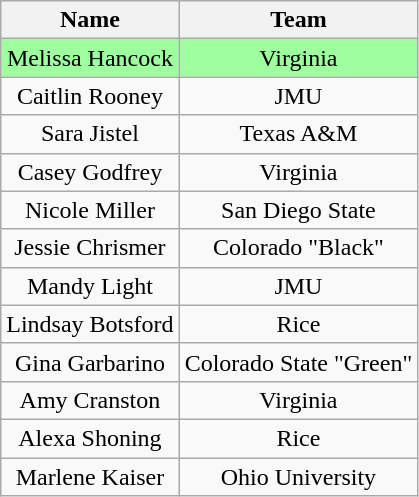<table class="wikitable" style="text-align:center">
<tr>
<th>Name</th>
<th>Team</th>
</tr>
<tr bgcolor="#9eff9e">
<td>Melissa Hancock</td>
<td>Virginia</td>
</tr>
<tr>
<td>Caitlin Rooney</td>
<td>JMU</td>
</tr>
<tr>
<td>Sara Jistel</td>
<td>Texas A&M</td>
</tr>
<tr>
<td>Casey Godfrey</td>
<td>Virginia</td>
</tr>
<tr>
<td>Nicole Miller</td>
<td>San Diego State</td>
</tr>
<tr>
<td>Jessie Chrismer</td>
<td>Colorado "Black"</td>
</tr>
<tr>
<td>Mandy Light</td>
<td>JMU</td>
</tr>
<tr>
<td>Lindsay Botsford</td>
<td>Rice</td>
</tr>
<tr>
<td>Gina Garbarino</td>
<td>Colorado State "Green"</td>
</tr>
<tr>
<td>Amy Cranston</td>
<td>Virginia</td>
</tr>
<tr>
<td>Alexa Shoning</td>
<td>Rice</td>
</tr>
<tr>
<td>Marlene Kaiser</td>
<td>Ohio University</td>
</tr>
</table>
